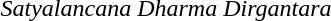<table>
<tr>
<td></td>
<td><em>Satyalancana Dharma Dirgantara</em></td>
</tr>
</table>
